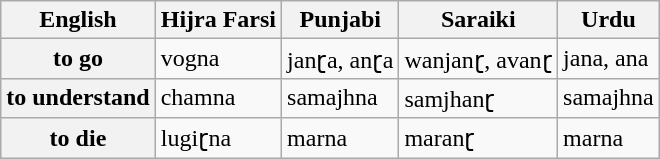<table class="wikitable">
<tr>
<th>English</th>
<th>Hijra Farsi</th>
<th>Punjabi</th>
<th>Saraiki</th>
<th>Urdu</th>
</tr>
<tr>
<th>to go</th>
<td>vogna</td>
<td>janɽa, anɽa</td>
<td>wanjanɽ, avanɽ</td>
<td>jana, ana</td>
</tr>
<tr>
<th>to understand</th>
<td>chamna</td>
<td>samajhna</td>
<td>samjhanɽ</td>
<td>samajhna</td>
</tr>
<tr>
<th>to die</th>
<td>lugiɽna</td>
<td>marna</td>
<td>maranɽ</td>
<td>marna</td>
</tr>
</table>
